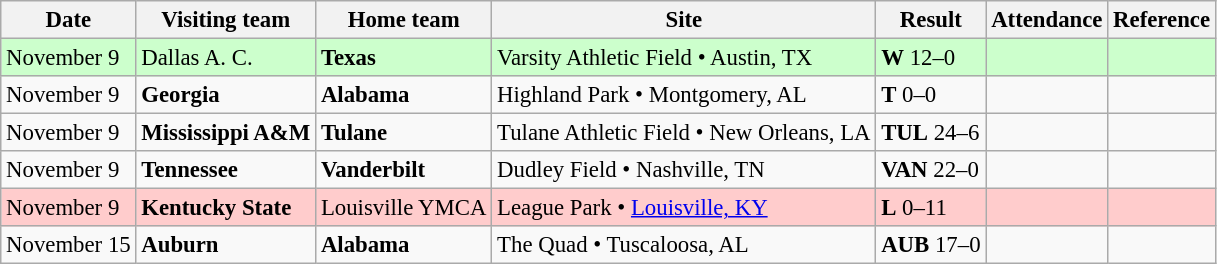<table class="wikitable" style="font-size:95%;">
<tr>
<th>Date</th>
<th>Visiting team</th>
<th>Home team</th>
<th>Site</th>
<th>Result</th>
<th>Attendance</th>
<th class="unsortable">Reference</th>
</tr>
<tr bgcolor=ccffcc>
<td>November 9</td>
<td>Dallas A. C.</td>
<td><strong>Texas</strong></td>
<td>Varsity Athletic Field • Austin, TX</td>
<td><strong>W</strong> 12–0</td>
<td></td>
<td></td>
</tr>
<tr bgcolor=>
<td>November 9</td>
<td><strong>Georgia</strong></td>
<td><strong>Alabama</strong></td>
<td>Highland Park • Montgomery, AL</td>
<td><strong>T</strong> 0–0</td>
<td></td>
<td></td>
</tr>
<tr bgcolor=>
<td>November 9</td>
<td><strong>Mississippi A&M</strong></td>
<td><strong>Tulane</strong></td>
<td>Tulane Athletic Field • New Orleans, LA</td>
<td><strong>TUL</strong> 24–6</td>
<td></td>
<td></td>
</tr>
<tr bgcolor=>
<td>November 9</td>
<td><strong>Tennessee</strong></td>
<td><strong>Vanderbilt</strong></td>
<td>Dudley Field • Nashville, TN</td>
<td><strong>VAN</strong> 22–0</td>
<td></td>
<td></td>
</tr>
<tr bgcolor=ffcccc>
<td>November 9</td>
<td><strong>Kentucky State</strong></td>
<td>Louisville YMCA</td>
<td>League Park • <a href='#'>Louisville, KY</a></td>
<td><strong>L</strong> 0–11</td>
<td></td>
<td></td>
</tr>
<tr bgcolor=>
<td>November 15</td>
<td><strong>Auburn</strong></td>
<td><strong>Alabama</strong></td>
<td>The Quad • Tuscaloosa, AL</td>
<td><strong>AUB</strong> 17–0</td>
<td></td>
<td></td>
</tr>
</table>
